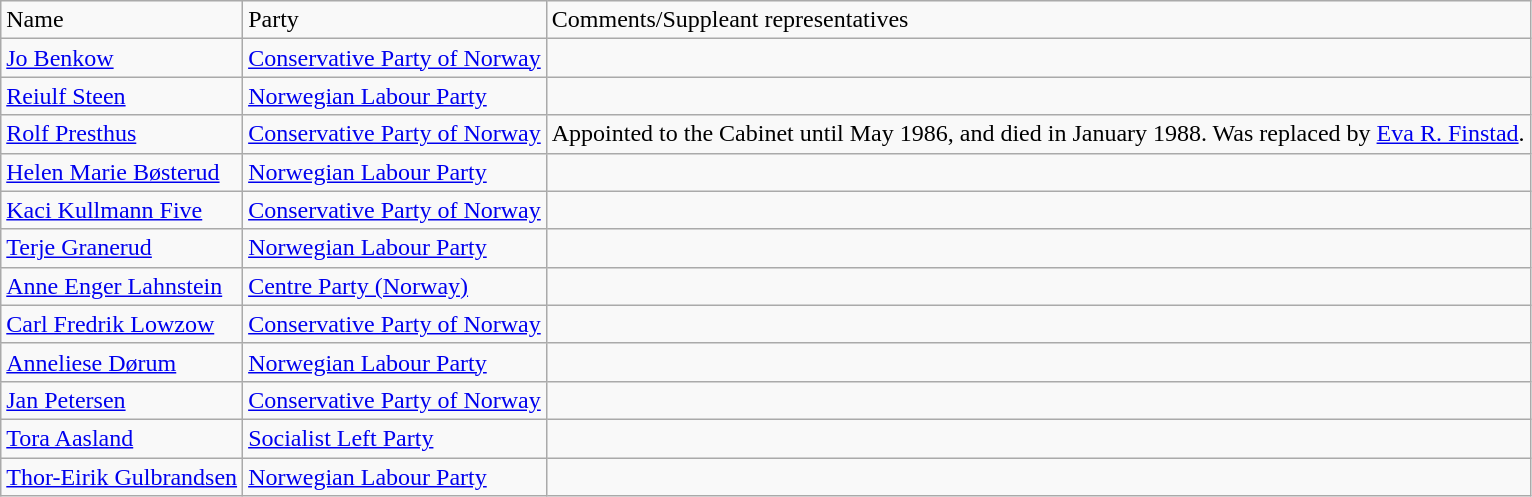<table class="wikitable">
<tr>
<td>Name</td>
<td>Party</td>
<td>Comments/Suppleant representatives</td>
</tr>
<tr>
<td><a href='#'>Jo Benkow</a></td>
<td><a href='#'>Conservative Party of Norway</a></td>
<td></td>
</tr>
<tr>
<td><a href='#'>Reiulf Steen</a></td>
<td><a href='#'>Norwegian Labour Party</a></td>
<td></td>
</tr>
<tr>
<td><a href='#'>Rolf Presthus</a></td>
<td><a href='#'>Conservative Party of Norway</a></td>
<td>Appointed to the Cabinet until May 1986, and died in January 1988. Was replaced by <a href='#'>Eva R. Finstad</a>.</td>
</tr>
<tr>
<td><a href='#'>Helen Marie Bøsterud</a></td>
<td><a href='#'>Norwegian Labour Party</a></td>
<td></td>
</tr>
<tr>
<td><a href='#'>Kaci Kullmann Five</a></td>
<td><a href='#'>Conservative Party of Norway</a></td>
<td></td>
</tr>
<tr>
<td><a href='#'>Terje Granerud</a></td>
<td><a href='#'>Norwegian Labour Party</a></td>
<td></td>
</tr>
<tr>
<td><a href='#'>Anne Enger Lahnstein</a></td>
<td><a href='#'>Centre Party (Norway)</a></td>
<td></td>
</tr>
<tr>
<td><a href='#'>Carl Fredrik Lowzow</a></td>
<td><a href='#'>Conservative Party of Norway</a></td>
<td></td>
</tr>
<tr>
<td><a href='#'>Anneliese Dørum</a></td>
<td><a href='#'>Norwegian Labour Party</a></td>
<td></td>
</tr>
<tr>
<td><a href='#'>Jan Petersen</a></td>
<td><a href='#'>Conservative Party of Norway</a></td>
<td></td>
</tr>
<tr>
<td><a href='#'>Tora Aasland</a></td>
<td><a href='#'>Socialist Left Party</a></td>
<td></td>
</tr>
<tr>
<td><a href='#'>Thor-Eirik Gulbrandsen</a></td>
<td><a href='#'>Norwegian Labour Party</a></td>
<td></td>
</tr>
</table>
